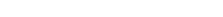<table style="width:22%; text-align:center;">
<tr style="color:white;">
<td style="background:"><strong>11</strong></td>
<td style="background:"><strong>5</strong></td>
</tr>
</table>
